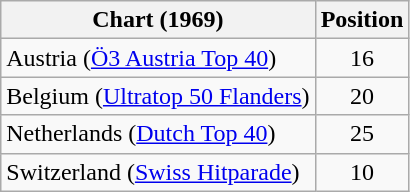<table class="wikitable sortable">
<tr>
<th>Chart (1969)</th>
<th>Position</th>
</tr>
<tr>
<td>Austria (<a href='#'>Ö3 Austria Top 40</a>)</td>
<td style="text-align:center;">16</td>
</tr>
<tr>
<td>Belgium (<a href='#'>Ultratop 50 Flanders</a>)</td>
<td style="text-align:center;">20</td>
</tr>
<tr>
<td>Netherlands (<a href='#'>Dutch Top 40</a>)</td>
<td style="text-align:center;">25</td>
</tr>
<tr>
<td>Switzerland (<a href='#'>Swiss Hitparade</a>)</td>
<td style="text-align:center;">10</td>
</tr>
</table>
